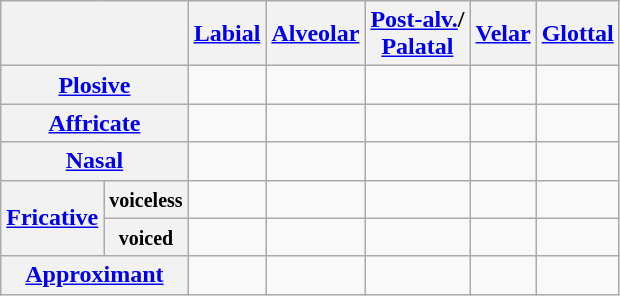<table class="wikitable">
<tr>
<th colspan="2"></th>
<th><a href='#'>Labial</a></th>
<th><a href='#'>Alveolar</a></th>
<th><a href='#'>Post-alv.</a>/<br><a href='#'>Palatal</a></th>
<th><a href='#'>Velar</a></th>
<th><a href='#'>Glottal</a></th>
</tr>
<tr align="center">
<th colspan="2"><a href='#'>Plosive</a></th>
<td></td>
<td></td>
<td></td>
<td></td>
<td></td>
</tr>
<tr align="center">
<th colspan="2"><a href='#'>Affricate</a></th>
<td></td>
<td></td>
<td></td>
<td></td>
<td></td>
</tr>
<tr align="center">
<th colspan="2"><a href='#'>Nasal</a></th>
<td></td>
<td></td>
<td></td>
<td></td>
<td></td>
</tr>
<tr align="center">
<th rowspan="2"><a href='#'>Fricative</a></th>
<th><small>voiceless</small></th>
<td></td>
<td></td>
<td></td>
<td></td>
<td></td>
</tr>
<tr align="center">
<th><small>voiced</small></th>
<td></td>
<td></td>
<td></td>
<td></td>
<td></td>
</tr>
<tr align="center">
<th colspan="2"><a href='#'>Approximant</a></th>
<td></td>
<td></td>
<td></td>
<td></td>
<td></td>
</tr>
</table>
